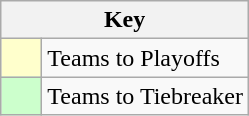<table class="wikitable" style="text-align: center;">
<tr>
<th colspan=2>Key</th>
</tr>
<tr>
<td style="background:#ffc; width:20px;"></td>
<td align=left>Teams to Playoffs</td>
</tr>
<tr>
<td style="background:#ccffcc; width:20px;"></td>
<td align=left>Teams to Tiebreaker</td>
</tr>
</table>
